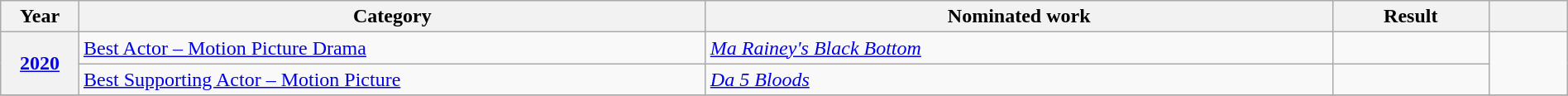<table class="wikitable plainrowheaders" style="width:100%;">
<tr>
<th scope="col" style="width:5%;">Year</th>
<th scope="col" style="width:40%;">Category</th>
<th scope="col" style="width:40%;">Nominated work</th>
<th scope="col" style="width:10%;">Result</th>
<th scope="col" style="width:5%;"></th>
</tr>
<tr>
<th scope="row" style="text-align:center;" rowspan="2"><a href='#'>2020</a></th>
<td><a href='#'>Best Actor – Motion Picture Drama</a></td>
<td><em><a href='#'>Ma Rainey's Black Bottom</a></em></td>
<td></td>
<td rowspan="2" style="text-align:center;"></td>
</tr>
<tr>
<td><a href='#'>Best Supporting Actor – Motion Picture</a></td>
<td><em><a href='#'>Da 5 Bloods</a></em></td>
<td></td>
</tr>
<tr>
</tr>
</table>
